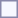<table style="border:1px solid #8888aa; background-color:#f7f8ff; padding:5px; font-size:95%; margin: 0px 12px 12px 0px;">
</table>
